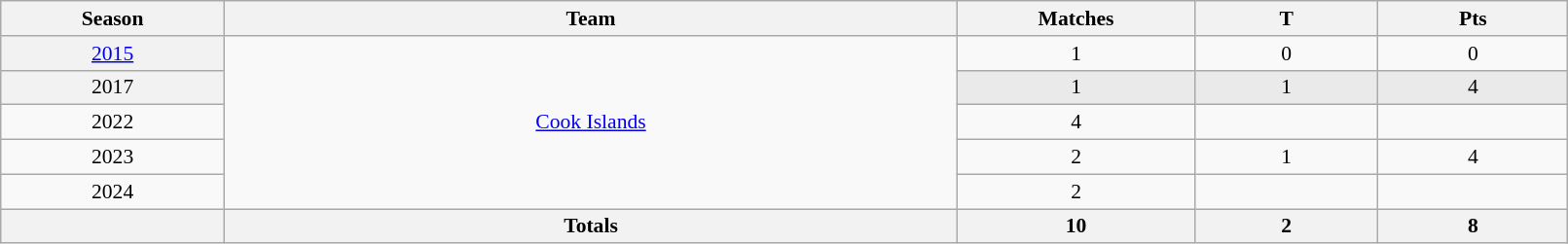<table class="wikitable sortable"  style="font-size:90%; text-align:center; width:85%;">
<tr>
<th width=2%>Season</th>
<th width=8%>Team</th>
<th width=2%>Matches</th>
<th width=2%>T</th>
<th width=2%>Pts</th>
</tr>
<tr>
<th scope="row" style="text-align:center; font-weight:normal"><a href='#'>2015</a></th>
<td rowspan="5" style="text-align:center;"> <a href='#'>Cook Islands</a></td>
<td>1</td>
<td>0</td>
<td>0</td>
</tr>
<tr style="background:#eaeaea;">
<th scope="row" style="text-align:center; font-weight:normal">2017</th>
<td>1</td>
<td>1</td>
<td>4</td>
</tr>
<tr>
<td>2022</td>
<td>4</td>
<td></td>
<td></td>
</tr>
<tr>
<td>2023</td>
<td>2</td>
<td>1</td>
<td>4</td>
</tr>
<tr>
<td>2024</td>
<td>2</td>
<td></td>
<td></td>
</tr>
<tr>
<th></th>
<th>Totals</th>
<th>10</th>
<th>2</th>
<th>8</th>
</tr>
</table>
